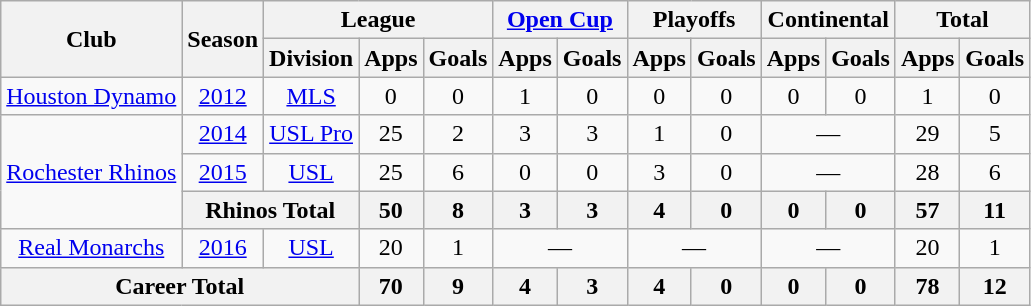<table class="wikitable" style="text-align:center">
<tr>
<th rowspan="2">Club</th>
<th rowspan="2">Season</th>
<th colspan="3">League</th>
<th colspan="2"><a href='#'>Open Cup</a></th>
<th colspan="2">Playoffs</th>
<th colspan="2">Continental</th>
<th colspan="2">Total</th>
</tr>
<tr>
<th>Division</th>
<th>Apps</th>
<th>Goals</th>
<th>Apps</th>
<th>Goals</th>
<th>Apps</th>
<th>Goals</th>
<th>Apps</th>
<th>Goals</th>
<th>Apps</th>
<th>Goals</th>
</tr>
<tr>
<td><a href='#'>Houston Dynamo</a></td>
<td><a href='#'>2012</a></td>
<td><a href='#'>MLS</a></td>
<td>0</td>
<td>0</td>
<td>1</td>
<td>0</td>
<td>0</td>
<td>0</td>
<td>0</td>
<td>0</td>
<td>1</td>
<td>0</td>
</tr>
<tr>
<td rowspan="3"><a href='#'>Rochester Rhinos</a></td>
<td><a href='#'>2014</a></td>
<td><a href='#'>USL Pro</a></td>
<td>25</td>
<td>2</td>
<td>3</td>
<td>3</td>
<td>1</td>
<td>0</td>
<td colspan="2">—</td>
<td>29</td>
<td>5</td>
</tr>
<tr>
<td><a href='#'>2015</a></td>
<td><a href='#'>USL</a></td>
<td>25</td>
<td>6</td>
<td>0</td>
<td>0</td>
<td>3</td>
<td>0</td>
<td colspan="2">—</td>
<td>28</td>
<td>6</td>
</tr>
<tr>
<th colspan="2">Rhinos Total</th>
<th>50</th>
<th>8</th>
<th>3</th>
<th>3</th>
<th>4</th>
<th>0</th>
<th>0</th>
<th>0</th>
<th>57</th>
<th>11</th>
</tr>
<tr>
<td><a href='#'>Real Monarchs</a></td>
<td><a href='#'>2016</a></td>
<td><a href='#'>USL</a></td>
<td>20</td>
<td>1</td>
<td colspan="2">—</td>
<td colspan="2">—</td>
<td colspan="2">—</td>
<td>20</td>
<td>1</td>
</tr>
<tr>
<th colspan="3">Career Total</th>
<th>70</th>
<th>9</th>
<th>4</th>
<th>3</th>
<th>4</th>
<th>0</th>
<th>0</th>
<th>0</th>
<th>78</th>
<th>12</th>
</tr>
</table>
